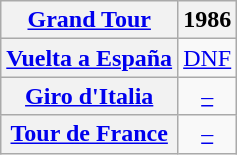<table class="wikitable plainrowheaders">
<tr>
<th scope="col"><a href='#'>Grand Tour</a></th>
<th scope="col">1986</th>
</tr>
<tr style="text-align:center;">
<th scope="row"> <a href='#'>Vuelta a España</a></th>
<td><a href='#'>DNF</a></td>
</tr>
<tr style="text-align:center;">
<th scope="row"> <a href='#'>Giro d'Italia</a></th>
<td><a href='#'>–</a></td>
</tr>
<tr style="text-align:center;">
<th scope="row"> <a href='#'>Tour de France</a></th>
<td><a href='#'>–</a></td>
</tr>
</table>
